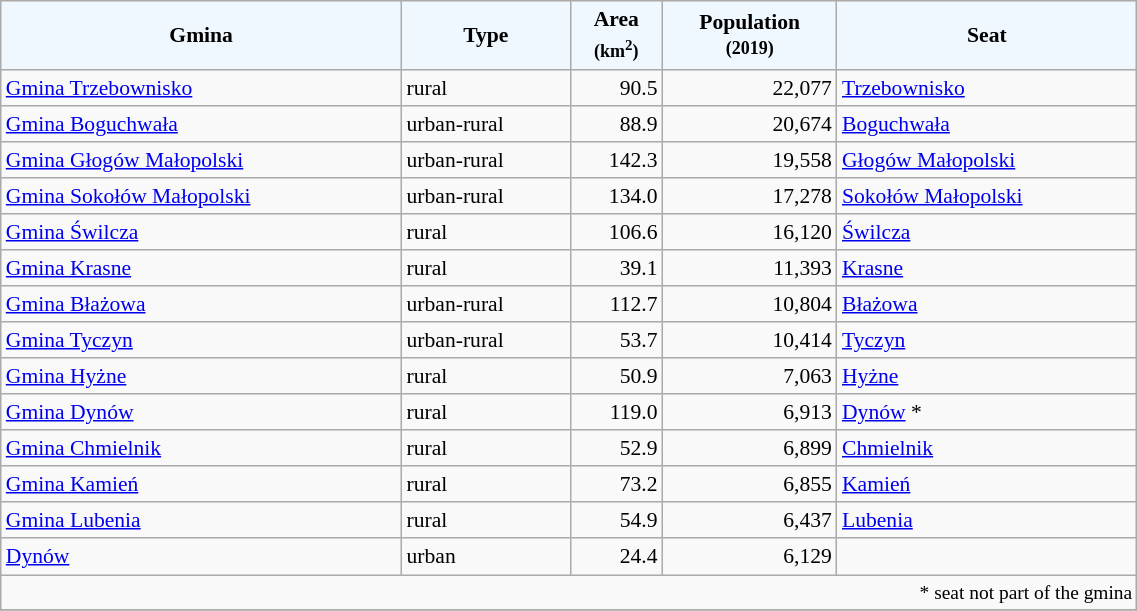<table width="60%" border="2" cellpadding="3" cellspacing="0" style="font-size:90%; line-height:120%;" class="wikitable">
<tr bgcolor="F0F8FF">
<td style="text-align:center;"><strong>Gmina</strong></td>
<td style="text-align:center;"><strong>Type</strong></td>
<td style="text-align:center;"><strong>Area<br><small>(km<sup>2</sup>)</small></strong></td>
<td style="text-align:center;"><strong>Population<br><small>(2019)</small></strong></td>
<td style="text-align:center;"><strong>Seat</strong></td>
</tr>
<tr>
<td><a href='#'>Gmina Trzebownisko</a></td>
<td>rural</td>
<td style="text-align:right;">90.5</td>
<td style="text-align:right;">22,077</td>
<td><a href='#'>Trzebownisko</a></td>
</tr>
<tr>
<td><a href='#'>Gmina Boguchwała</a></td>
<td>urban-rural</td>
<td style="text-align:right;">88.9</td>
<td style="text-align:right;">20,674</td>
<td><a href='#'>Boguchwała</a></td>
</tr>
<tr>
<td><a href='#'>Gmina Głogów Małopolski</a></td>
<td>urban-rural</td>
<td style="text-align:right;">142.3</td>
<td style="text-align:right;">19,558</td>
<td><a href='#'>Głogów Małopolski</a></td>
</tr>
<tr>
<td><a href='#'>Gmina Sokołów Małopolski</a></td>
<td>urban-rural</td>
<td style="text-align:right;">134.0</td>
<td style="text-align:right;">17,278</td>
<td><a href='#'>Sokołów Małopolski</a></td>
</tr>
<tr>
<td><a href='#'>Gmina Świlcza</a></td>
<td>rural</td>
<td style="text-align:right;">106.6</td>
<td style="text-align:right;">16,120</td>
<td><a href='#'>Świlcza</a></td>
</tr>
<tr>
<td><a href='#'>Gmina Krasne</a></td>
<td>rural</td>
<td style="text-align:right;">39.1</td>
<td style="text-align:right;">11,393</td>
<td><a href='#'>Krasne</a></td>
</tr>
<tr>
<td><a href='#'>Gmina Błażowa</a></td>
<td>urban-rural</td>
<td style="text-align:right;">112.7</td>
<td style="text-align:right;">10,804</td>
<td><a href='#'>Błażowa</a></td>
</tr>
<tr>
<td><a href='#'>Gmina Tyczyn</a></td>
<td>urban-rural</td>
<td style="text-align:right;">53.7</td>
<td style="text-align:right;">10,414</td>
<td><a href='#'>Tyczyn</a></td>
</tr>
<tr>
<td><a href='#'>Gmina Hyżne</a></td>
<td>rural</td>
<td style="text-align:right;">50.9</td>
<td style="text-align:right;">7,063</td>
<td><a href='#'>Hyżne</a></td>
</tr>
<tr>
<td><a href='#'>Gmina Dynów</a></td>
<td>rural</td>
<td style="text-align:right;">119.0</td>
<td style="text-align:right;">6,913</td>
<td><a href='#'>Dynów</a> *</td>
</tr>
<tr>
<td><a href='#'>Gmina Chmielnik</a></td>
<td>rural</td>
<td style="text-align:right;">52.9</td>
<td style="text-align:right;">6,899</td>
<td><a href='#'>Chmielnik</a></td>
</tr>
<tr>
<td><a href='#'>Gmina Kamień</a></td>
<td>rural</td>
<td style="text-align:right;">73.2</td>
<td style="text-align:right;">6,855</td>
<td><a href='#'>Kamień</a></td>
</tr>
<tr>
<td><a href='#'>Gmina Lubenia</a></td>
<td>rural</td>
<td style="text-align:right;">54.9</td>
<td style="text-align:right;">6,437</td>
<td><a href='#'>Lubenia</a></td>
</tr>
<tr>
<td><a href='#'>Dynów</a></td>
<td>urban</td>
<td style="text-align:right;">24.4</td>
<td style="text-align:right;">6,129</td>
<td> </td>
</tr>
<tr>
<td colspan=5 style="text-align:right; font-size:90%">* seat not part of the gmina</td>
</tr>
<tr>
</tr>
</table>
